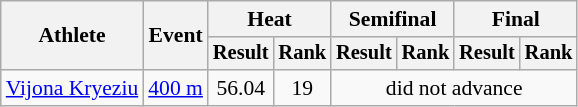<table class="wikitable" style="font-size:90%">
<tr>
<th rowspan=2>Athlete</th>
<th rowspan=2>Event</th>
<th colspan=2>Heat</th>
<th colspan=2>Semifinal</th>
<th colspan=2>Final</th>
</tr>
<tr style="font-size:95%">
<th>Result</th>
<th>Rank</th>
<th>Result</th>
<th>Rank</th>
<th>Result</th>
<th>Rank</th>
</tr>
<tr align=center>
<td align=left><a href='#'>Vijona Kryeziu</a></td>
<td style="text-align:left;"><a href='#'>400 m</a></td>
<td>56.04</td>
<td>19</td>
<td colspan=4>did not advance</td>
</tr>
</table>
